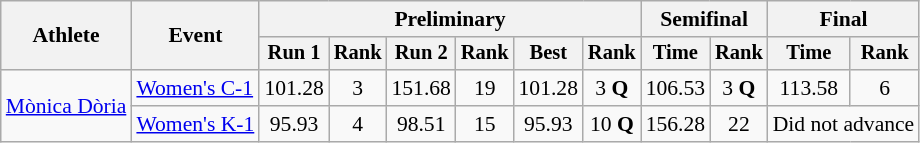<table class="wikitable" style="font-size:90%">
<tr>
<th rowspan=2>Athlete</th>
<th rowspan=2>Event</th>
<th colspan=6>Preliminary</th>
<th colspan=2>Semifinal</th>
<th colspan=2>Final</th>
</tr>
<tr style="font-size:95%">
<th>Run 1</th>
<th>Rank</th>
<th>Run 2</th>
<th>Rank</th>
<th>Best</th>
<th>Rank</th>
<th>Time</th>
<th>Rank</th>
<th>Time</th>
<th>Rank</th>
</tr>
<tr align=center>
<td align=left rowspan=2><a href='#'>Mònica Dòria</a></td>
<td align=left><a href='#'>Women's C-1</a></td>
<td>101.28</td>
<td>3</td>
<td>151.68</td>
<td>19</td>
<td>101.28</td>
<td>3 <strong>Q</strong></td>
<td>106.53</td>
<td>3 <strong>Q</strong></td>
<td>113.58</td>
<td>6</td>
</tr>
<tr align=center>
<td align=left><a href='#'>Women's K-1</a></td>
<td>95.93</td>
<td>4</td>
<td>98.51</td>
<td>15</td>
<td>95.93</td>
<td>10 <strong>Q</strong></td>
<td>156.28</td>
<td>22</td>
<td colspan=2>Did not advance</td>
</tr>
</table>
